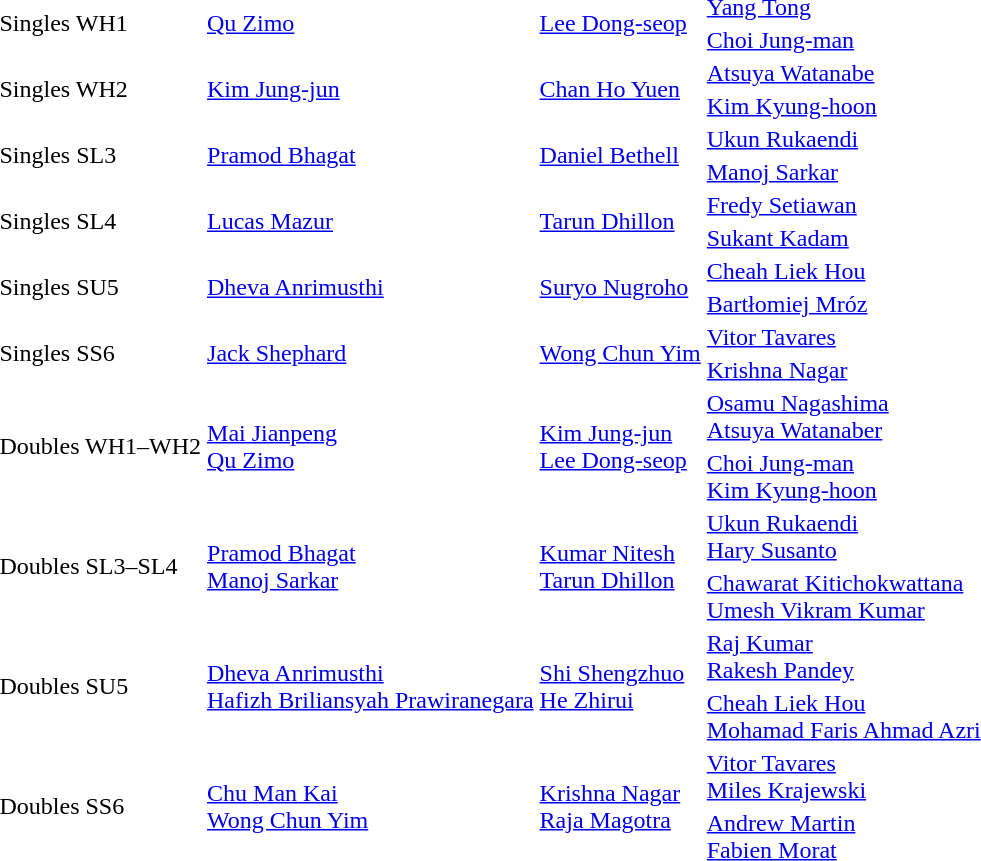<table>
<tr>
<td rowspan="2">Singles WH1<br></td>
<td rowspan="2"> <a href='#'>Qu Zimo</a></td>
<td rowspan="2"> <a href='#'>Lee Dong-seop</a></td>
<td> <a href='#'>Yang Tong</a></td>
</tr>
<tr>
<td> <a href='#'>Choi Jung-man</a></td>
</tr>
<tr>
<td rowspan="2">Singles WH2<br></td>
<td rowspan="2"> <a href='#'>Kim Jung-jun</a></td>
<td rowspan="2"> <a href='#'>Chan Ho Yuen</a></td>
<td> <a href='#'>Atsuya Watanabe</a></td>
</tr>
<tr>
<td> <a href='#'>Kim Kyung-hoon</a></td>
</tr>
<tr>
<td rowspan="2">Singles SL3<br></td>
<td rowspan="2"> <a href='#'>Pramod Bhagat</a></td>
<td rowspan="2"> <a href='#'>Daniel Bethell</a></td>
<td> <a href='#'>Ukun Rukaendi</a></td>
</tr>
<tr>
<td> <a href='#'>Manoj Sarkar</a></td>
</tr>
<tr>
<td rowspan="2">Singles SL4<br></td>
<td rowspan="2"> <a href='#'>Lucas Mazur</a></td>
<td rowspan="2"> <a href='#'>Tarun Dhillon</a></td>
<td> <a href='#'>Fredy Setiawan</a></td>
</tr>
<tr>
<td> <a href='#'>Sukant Kadam</a></td>
</tr>
<tr>
<td rowspan="2">Singles SU5<br></td>
<td rowspan="2"> <a href='#'>Dheva Anrimusthi</a></td>
<td rowspan="2"> <a href='#'>Suryo Nugroho</a></td>
<td> <a href='#'>Cheah Liek Hou</a></td>
</tr>
<tr>
<td> <a href='#'>Bartłomiej Mróz</a></td>
</tr>
<tr>
<td rowspan="2">Singles SS6<br></td>
<td rowspan="2"> <a href='#'>Jack Shephard</a></td>
<td rowspan="2"> <a href='#'>Wong Chun Yim</a></td>
<td> <a href='#'>Vitor Tavares</a></td>
</tr>
<tr>
<td> <a href='#'>Krishna Nagar</a></td>
</tr>
<tr>
<td rowspan="2">Doubles WH1–WH2<br></td>
<td rowspan="2"> <a href='#'>Mai Jianpeng</a><br> <a href='#'>Qu Zimo</a></td>
<td rowspan="2"> <a href='#'>Kim Jung-jun</a><br> <a href='#'>Lee Dong-seop</a></td>
<td> <a href='#'>Osamu Nagashima</a><br> <a href='#'>Atsuya Watanaber</a></td>
</tr>
<tr>
<td> <a href='#'>Choi Jung-man</a><br> <a href='#'>Kim Kyung-hoon</a></td>
</tr>
<tr>
<td rowspan="2">Doubles SL3–SL4<br></td>
<td rowspan="2"> <a href='#'>Pramod Bhagat</a><br> <a href='#'>Manoj Sarkar</a></td>
<td rowspan="2"> <a href='#'>Kumar Nitesh</a><br> <a href='#'>Tarun Dhillon</a></td>
<td> <a href='#'>Ukun Rukaendi</a><br> <a href='#'>Hary Susanto</a></td>
</tr>
<tr>
<td> <a href='#'>Chawarat Kitichokwattana</a><br> <a href='#'>Umesh Vikram Kumar</a></td>
</tr>
<tr>
<td rowspan="2">Doubles SU5<br></td>
<td rowspan="2"> <a href='#'>Dheva Anrimusthi</a><br> <a href='#'>Hafizh Briliansyah Prawiranegara</a></td>
<td rowspan="2"> <a href='#'>Shi Shengzhuo</a><br> <a href='#'>He Zhirui</a></td>
<td> <a href='#'>Raj Kumar</a><br> <a href='#'>Rakesh Pandey</a></td>
</tr>
<tr>
<td> <a href='#'>Cheah Liek Hou</a><br> <a href='#'>Mohamad Faris Ahmad Azri</a></td>
</tr>
<tr>
<td rowspan="2">Doubles SS6<br></td>
<td rowspan="2"> <a href='#'>Chu Man Kai</a><br> <a href='#'>Wong Chun Yim</a></td>
<td rowspan="2"> <a href='#'>Krishna Nagar</a><br> <a href='#'>Raja Magotra</a></td>
<td> <a href='#'>Vitor Tavares</a><br> <a href='#'>Miles Krajewski</a></td>
</tr>
<tr>
<td> <a href='#'>Andrew Martin</a><br> <a href='#'>Fabien Morat</a></td>
</tr>
</table>
